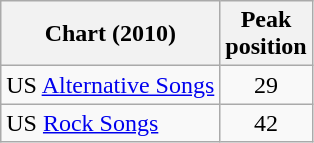<table class="wikitable">
<tr>
<th>Chart (2010)</th>
<th>Peak<br>position</th>
</tr>
<tr>
<td>US <a href='#'>Alternative Songs</a></td>
<td style="text-align:center">29</td>
</tr>
<tr>
<td>US <a href='#'>Rock Songs</a></td>
<td style="text-align:center">42</td>
</tr>
</table>
